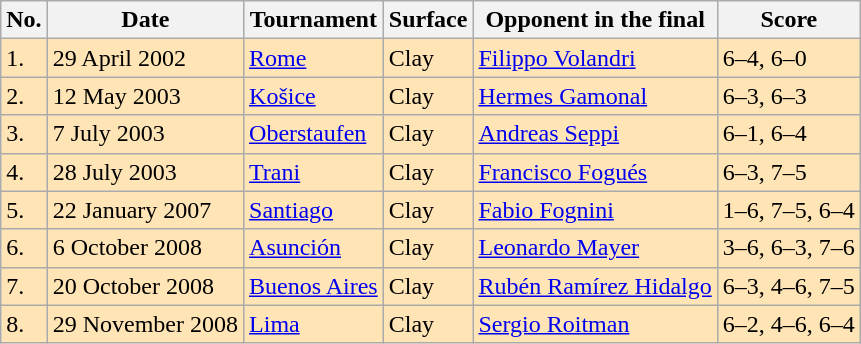<table class="wikitable">
<tr>
<th>No.</th>
<th>Date</th>
<th>Tournament</th>
<th>Surface</th>
<th>Opponent in the final</th>
<th>Score</th>
</tr>
<tr bgcolor="moccasin">
<td>1.</td>
<td>29 April 2002</td>
<td><a href='#'>Rome</a></td>
<td>Clay</td>
<td> <a href='#'>Filippo Volandri</a></td>
<td>6–4, 6–0</td>
</tr>
<tr bgcolor="moccasin">
<td>2.</td>
<td>12 May 2003</td>
<td><a href='#'>Košice</a></td>
<td>Clay</td>
<td> <a href='#'>Hermes Gamonal</a></td>
<td>6–3, 6–3</td>
</tr>
<tr bgcolor="moccasin">
<td>3.</td>
<td>7 July 2003</td>
<td><a href='#'>Oberstaufen</a></td>
<td>Clay</td>
<td> <a href='#'>Andreas Seppi</a></td>
<td>6–1, 6–4</td>
</tr>
<tr bgcolor="moccasin">
<td>4.</td>
<td>28 July 2003</td>
<td><a href='#'>Trani</a></td>
<td>Clay</td>
<td> <a href='#'>Francisco Fogués</a></td>
<td>6–3, 7–5</td>
</tr>
<tr bgcolor="moccasin">
<td>5.</td>
<td>22 January 2007</td>
<td><a href='#'>Santiago</a></td>
<td>Clay</td>
<td> <a href='#'>Fabio Fognini</a></td>
<td>1–6, 7–5, 6–4</td>
</tr>
<tr bgcolor="moccasin">
<td>6.</td>
<td>6 October 2008</td>
<td><a href='#'>Asunción</a></td>
<td>Clay</td>
<td> <a href='#'>Leonardo Mayer</a></td>
<td>3–6, 6–3, 7–6</td>
</tr>
<tr bgcolor="moccasin">
<td>7.</td>
<td>20 October 2008</td>
<td><a href='#'>Buenos Aires</a></td>
<td>Clay</td>
<td> <a href='#'>Rubén Ramírez Hidalgo</a></td>
<td>6–3, 4–6, 7–5</td>
</tr>
<tr bgcolor="moccasin">
<td>8.</td>
<td>29 November 2008</td>
<td><a href='#'>Lima</a></td>
<td>Clay</td>
<td> <a href='#'>Sergio Roitman</a></td>
<td>6–2, 4–6, 6–4</td>
</tr>
</table>
